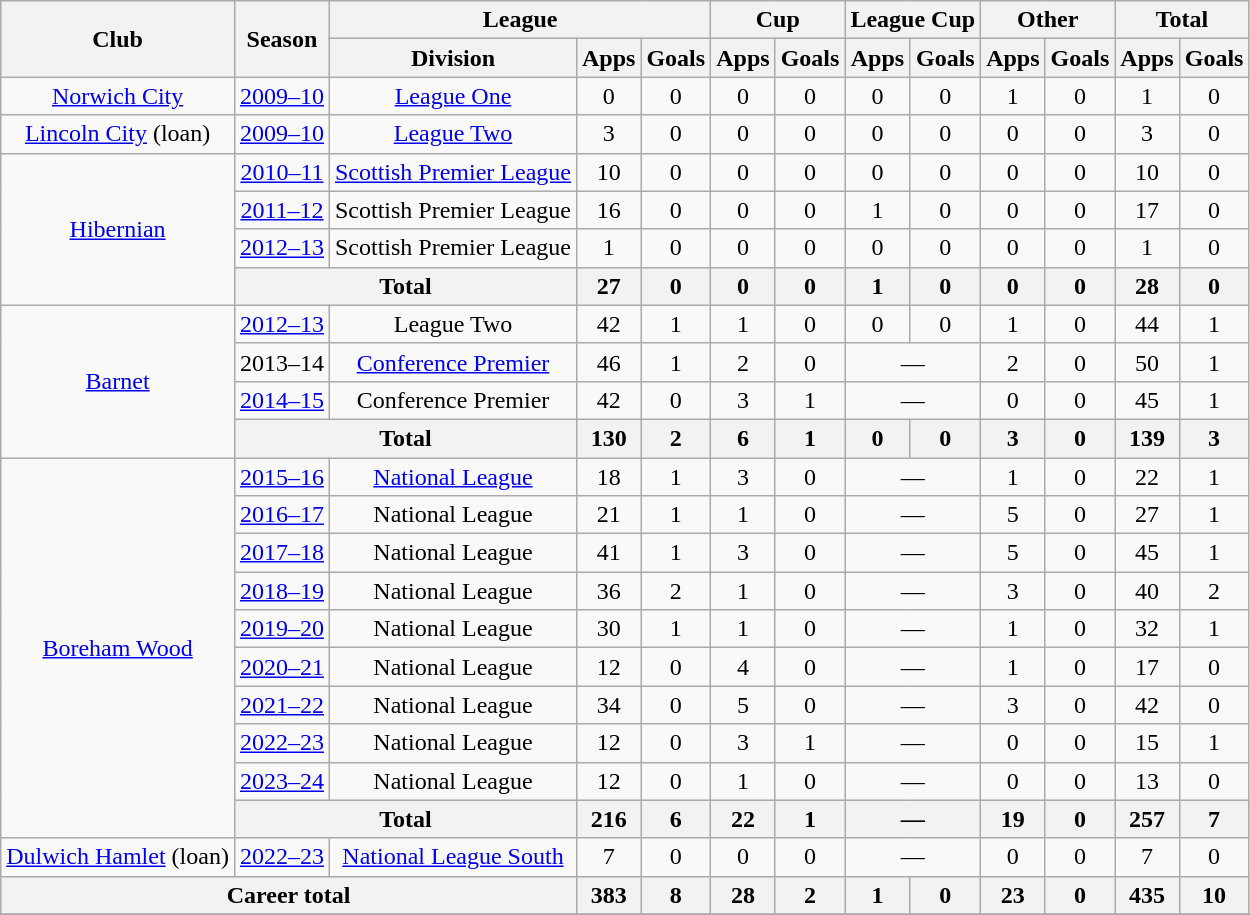<table class="wikitable" style="font-size:100%; text-align:center">
<tr>
<th rowspan="2">Club</th>
<th rowspan="2">Season</th>
<th colspan="3">League</th>
<th colspan="2">Cup</th>
<th colspan="2">League Cup</th>
<th colspan="2">Other</th>
<th colspan="2">Total</th>
</tr>
<tr>
<th>Division</th>
<th>Apps</th>
<th>Goals</th>
<th>Apps</th>
<th>Goals</th>
<th>Apps</th>
<th>Goals</th>
<th>Apps</th>
<th>Goals</th>
<th>Apps</th>
<th>Goals</th>
</tr>
<tr>
<td><a href='#'>Norwich City</a></td>
<td><a href='#'>2009–10</a></td>
<td><a href='#'>League One</a></td>
<td>0</td>
<td>0</td>
<td>0</td>
<td>0</td>
<td>0</td>
<td>0</td>
<td>1</td>
<td>0</td>
<td>1</td>
<td>0</td>
</tr>
<tr>
<td><a href='#'>Lincoln City</a> (loan)</td>
<td><a href='#'>2009–10</a></td>
<td><a href='#'>League Two</a></td>
<td>3</td>
<td>0</td>
<td>0</td>
<td>0</td>
<td>0</td>
<td>0</td>
<td>0</td>
<td>0</td>
<td>3</td>
<td>0</td>
</tr>
<tr>
<td rowspan=4><a href='#'>Hibernian</a></td>
<td><a href='#'>2010–11</a></td>
<td><a href='#'>Scottish Premier League</a></td>
<td>10</td>
<td>0</td>
<td>0</td>
<td>0</td>
<td>0</td>
<td>0</td>
<td>0</td>
<td>0</td>
<td>10</td>
<td>0</td>
</tr>
<tr>
<td><a href='#'>2011–12</a></td>
<td>Scottish Premier League</td>
<td>16</td>
<td>0</td>
<td>0</td>
<td>0</td>
<td>1</td>
<td>0</td>
<td>0</td>
<td>0</td>
<td>17</td>
<td>0</td>
</tr>
<tr>
<td><a href='#'>2012–13</a></td>
<td>Scottish Premier League</td>
<td>1</td>
<td>0</td>
<td>0</td>
<td>0</td>
<td>0</td>
<td>0</td>
<td>0</td>
<td>0</td>
<td>1</td>
<td>0</td>
</tr>
<tr>
<th colspan="2">Total</th>
<th>27</th>
<th>0</th>
<th>0</th>
<th>0</th>
<th>1</th>
<th>0</th>
<th>0</th>
<th>0</th>
<th>28</th>
<th>0</th>
</tr>
<tr>
<td rowspan=4><a href='#'>Barnet</a></td>
<td><a href='#'>2012–13</a></td>
<td>League Two</td>
<td>42</td>
<td>1</td>
<td>1</td>
<td>0</td>
<td>0</td>
<td>0</td>
<td>1</td>
<td>0</td>
<td>44</td>
<td>1</td>
</tr>
<tr>
<td>2013–14</td>
<td><a href='#'>Conference Premier</a></td>
<td>46</td>
<td>1</td>
<td>2</td>
<td>0</td>
<td colspan="2">—</td>
<td>2</td>
<td>0</td>
<td>50</td>
<td>1</td>
</tr>
<tr>
<td><a href='#'>2014–15</a></td>
<td>Conference Premier</td>
<td>42</td>
<td>0</td>
<td>3</td>
<td>1</td>
<td colspan="2">—</td>
<td>0</td>
<td>0</td>
<td>45</td>
<td>1</td>
</tr>
<tr>
<th colspan="2">Total</th>
<th>130</th>
<th>2</th>
<th>6</th>
<th>1</th>
<th>0</th>
<th>0</th>
<th>3</th>
<th>0</th>
<th>139</th>
<th>3</th>
</tr>
<tr>
<td rowspan="10"><a href='#'>Boreham Wood</a></td>
<td><a href='#'>2015–16</a></td>
<td><a href='#'>National League</a></td>
<td>18</td>
<td>1</td>
<td>3</td>
<td>0</td>
<td colspan="2">—</td>
<td>1</td>
<td>0</td>
<td>22</td>
<td>1</td>
</tr>
<tr>
<td><a href='#'>2016–17</a></td>
<td>National League</td>
<td>21</td>
<td>1</td>
<td>1</td>
<td>0</td>
<td colspan="2">—</td>
<td>5</td>
<td>0</td>
<td>27</td>
<td>1</td>
</tr>
<tr>
<td><a href='#'>2017–18</a></td>
<td>National League</td>
<td>41</td>
<td>1</td>
<td>3</td>
<td>0</td>
<td colspan="2">—</td>
<td>5</td>
<td>0</td>
<td>45</td>
<td>1</td>
</tr>
<tr>
<td><a href='#'>2018–19</a></td>
<td>National League</td>
<td>36</td>
<td>2</td>
<td>1</td>
<td>0</td>
<td colspan="2">—</td>
<td>3</td>
<td>0</td>
<td>40</td>
<td>2</td>
</tr>
<tr>
<td><a href='#'>2019–20</a></td>
<td>National League</td>
<td>30</td>
<td>1</td>
<td>1</td>
<td>0</td>
<td colspan="2">—</td>
<td>1</td>
<td>0</td>
<td>32</td>
<td>1</td>
</tr>
<tr>
<td><a href='#'>2020–21</a></td>
<td>National League</td>
<td>12</td>
<td>0</td>
<td>4</td>
<td>0</td>
<td colspan="2">—</td>
<td>1</td>
<td>0</td>
<td>17</td>
<td>0</td>
</tr>
<tr>
<td><a href='#'>2021–22</a></td>
<td>National League</td>
<td>34</td>
<td>0</td>
<td>5</td>
<td>0</td>
<td colspan="2">—</td>
<td>3</td>
<td>0</td>
<td>42</td>
<td>0</td>
</tr>
<tr>
<td><a href='#'>2022–23</a></td>
<td>National League</td>
<td>12</td>
<td>0</td>
<td>3</td>
<td>1</td>
<td colspan="2">—</td>
<td>0</td>
<td>0</td>
<td>15</td>
<td>1</td>
</tr>
<tr>
<td><a href='#'>2023–24</a></td>
<td>National League</td>
<td>12</td>
<td>0</td>
<td>1</td>
<td>0</td>
<td colspan="2">—</td>
<td>0</td>
<td>0</td>
<td>13</td>
<td>0</td>
</tr>
<tr>
<th colspan="2">Total</th>
<th>216</th>
<th>6</th>
<th>22</th>
<th>1</th>
<th colspan="2">—</th>
<th>19</th>
<th>0</th>
<th>257</th>
<th>7</th>
</tr>
<tr>
<td><a href='#'>Dulwich Hamlet</a> (loan)</td>
<td><a href='#'>2022–23</a></td>
<td><a href='#'>National League South</a></td>
<td>7</td>
<td>0</td>
<td>0</td>
<td>0</td>
<td colspan="2">—</td>
<td>0</td>
<td>0</td>
<td>7</td>
<td>0</td>
</tr>
<tr>
<th colspan="3">Career total</th>
<th>383</th>
<th>8</th>
<th>28</th>
<th>2</th>
<th>1</th>
<th>0</th>
<th>23</th>
<th>0</th>
<th>435</th>
<th>10</th>
</tr>
<tr>
</tr>
</table>
